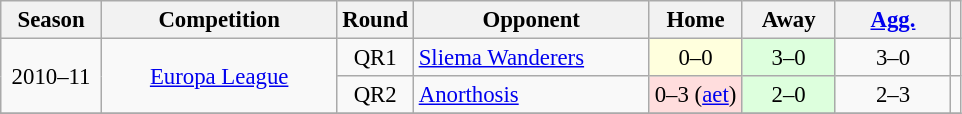<table class="wikitable" style="font-size:95%; text-align: center;">
<tr>
<th width="60">Season</th>
<th width="150">Competition</th>
<th width="30">Round</th>
<th width="150">Opponent</th>
<th width="55">Home</th>
<th width="55">Away</th>
<th width="70"><a href='#'>Agg.</a></th>
<th></th>
</tr>
<tr>
<td rowspan=2>2010–11</td>
<td rowspan=2><a href='#'>Europa League</a></td>
<td>QR1</td>
<td align="left"> <a href='#'>Sliema Wanderers</a></td>
<td bgcolor="#ffffdd">0–0</td>
<td bgcolor="#ddffdd">3–0</td>
<td>3–0</td>
<td></td>
</tr>
<tr>
<td>QR2</td>
<td align="left"> <a href='#'>Anorthosis</a></td>
<td bgcolor="#ffdddd">0–3 (<a href='#'>aet</a>)</td>
<td bgcolor="#ddffdd">2–0</td>
<td>2–3</td>
<td></td>
</tr>
<tr>
</tr>
</table>
